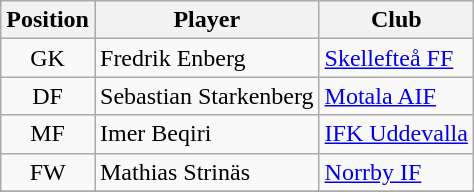<table class="wikitable" style="text-align:center">
<tr>
<th>Position</th>
<th>Player</th>
<th>Club</th>
</tr>
<tr>
<td>GK</td>
<td align="left"> Fredrik Enberg</td>
<td align="left"><a href='#'>Skellefteå FF</a></td>
</tr>
<tr>
<td>DF</td>
<td align="left"> Sebastian Starkenberg</td>
<td align="left"><a href='#'>Motala AIF</a></td>
</tr>
<tr>
<td>MF</td>
<td align="left"> Imer Beqiri</td>
<td align="left"><a href='#'>IFK Uddevalla</a></td>
</tr>
<tr>
<td>FW</td>
<td align="left"> Mathias Strinäs</td>
<td align="left"><a href='#'>Norrby IF</a></td>
</tr>
<tr>
</tr>
</table>
